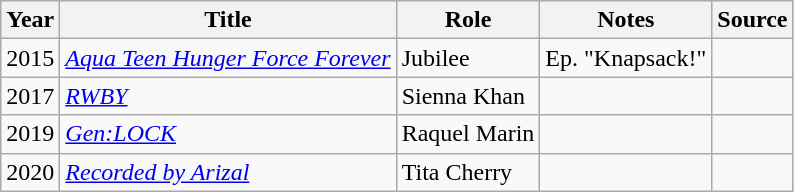<table class="wikitable sortable plainrowheaders">
<tr>
<th>Year</th>
<th>Title</th>
<th>Role</th>
<th class="unsortable">Notes </th>
<th class="unsortable">Source</th>
</tr>
<tr>
<td>2015</td>
<td><em><a href='#'>Aqua Teen Hunger Force Forever</a></em></td>
<td>Jubilee</td>
<td>Ep. "Knapsack!"</td>
<td></td>
</tr>
<tr>
<td>2017</td>
<td><em><a href='#'>RWBY</a></em></td>
<td>Sienna Khan</td>
<td></td>
<td></td>
</tr>
<tr>
<td>2019</td>
<td><em><a href='#'>Gen:LOCK</a></em></td>
<td>Raquel Marin</td>
<td></td>
<td></td>
</tr>
<tr>
<td>2020</td>
<td><em><a href='#'>Recorded by Arizal</a></em></td>
<td>Tita Cherry</td>
<td></td>
<td></td>
</tr>
</table>
